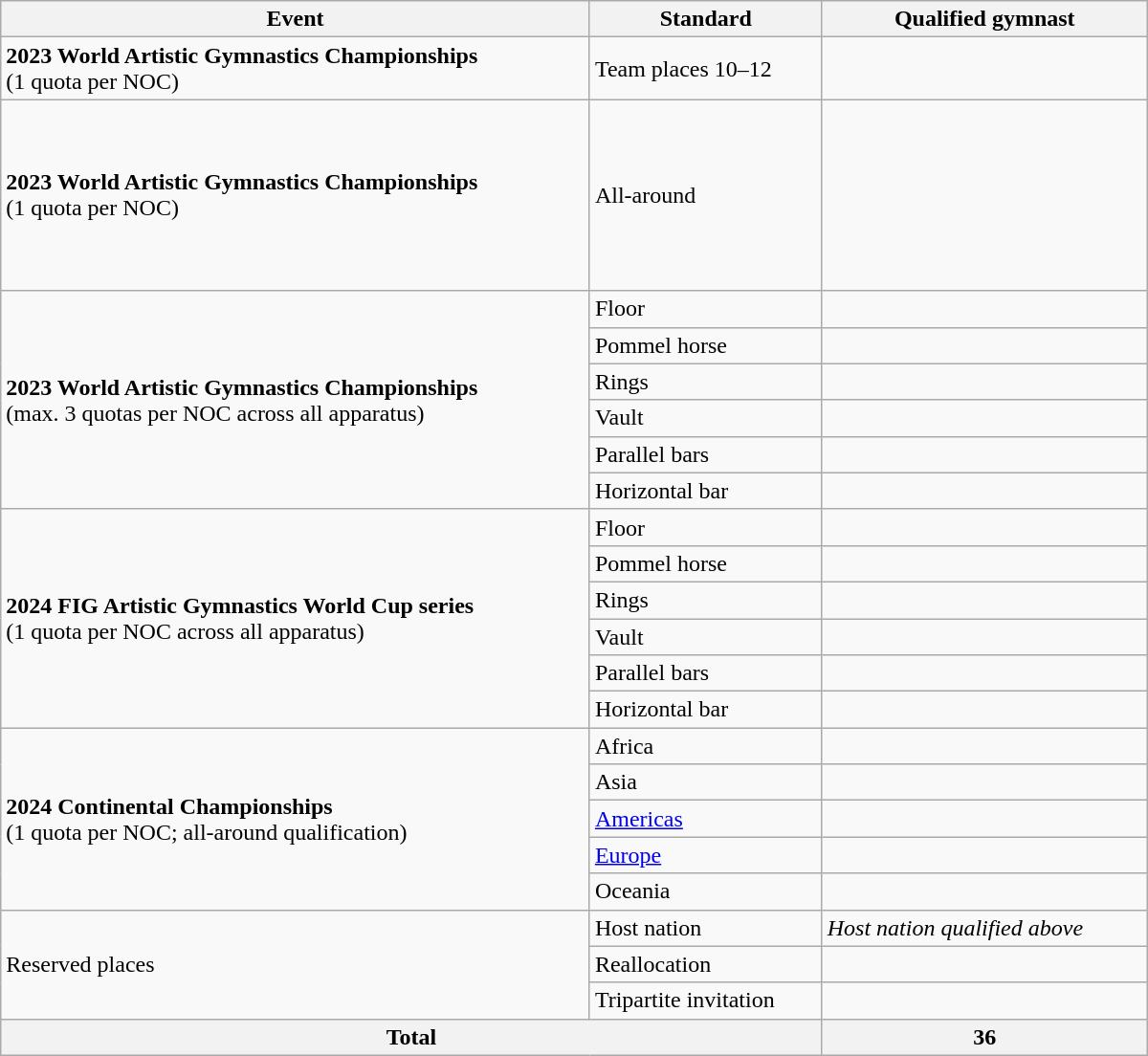<table class="wikitable" style="width:800px;">
<tr>
<th>Event</th>
<th>Standard</th>
<th>Qualified gymnast</th>
</tr>
<tr>
<td><strong>2023 World Artistic Gymnastics Championships</strong><br>(1 quota per NOC)</td>
<td>Team places 10–12 <br> </td>
<td><br><br></td>
</tr>
<tr>
<td><strong>2023 World Artistic Gymnastics Championships</strong><br>(1 quota per NOC)</td>
<td>All-around</td>
<td><br><br><br><br><br><br><br></td>
</tr>
<tr>
<td rowspan=6><strong>2023 World Artistic Gymnastics Championships</strong><br>(max. 3 quotas per NOC across all apparatus)</td>
<td>Floor</td>
<td></td>
</tr>
<tr>
<td>Pommel horse</td>
<td></td>
</tr>
<tr>
<td>Rings</td>
<td></td>
</tr>
<tr>
<td>Vault</td>
<td></td>
</tr>
<tr>
<td>Parallel bars</td>
<td></td>
</tr>
<tr>
<td>Horizontal bar</td>
<td></td>
</tr>
<tr>
<td rowspan="6"><strong>2024 FIG Artistic Gymnastics World Cup series</strong><br>(1 quota per NOC across all apparatus)</td>
<td>Floor</td>
<td><br></td>
</tr>
<tr>
<td>Pommel horse</td>
<td><br></td>
</tr>
<tr>
<td>Rings</td>
<td><br></td>
</tr>
<tr>
<td>Vault</td>
<td><br></td>
</tr>
<tr>
<td>Parallel bars</td>
<td><br></td>
</tr>
<tr>
<td>Horizontal bar</td>
<td><br></td>
</tr>
<tr>
<td rowspan="5"><strong>2024 Continental Championships</strong><br>(1 quota per NOC; all-around qualification)</td>
<td>Africa</td>
<td></td>
</tr>
<tr>
<td>Asia</td>
<td></td>
</tr>
<tr>
<td><a href='#'>Americas</a></td>
<td></td>
</tr>
<tr>
<td><a href='#'>Europe</a></td>
<td></td>
</tr>
<tr>
<td>Oceania</td>
<td></td>
</tr>
<tr>
<td rowspan=3>Reserved places</td>
<td>Host nation</td>
<td><em>Host nation qualified above</em></td>
</tr>
<tr>
<td>Reallocation</td>
<td></td>
</tr>
<tr>
<td>Tripartite invitation</td>
<td></td>
</tr>
<tr>
<th colspan="2">Total</th>
<th>36</th>
</tr>
</table>
